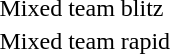<table>
<tr>
<td>Mixed team blitz</td>
<td></td>
<td></td>
<td></td>
</tr>
<tr>
<td>Mixed team rapid</td>
<td></td>
<td></td>
<td></td>
</tr>
</table>
